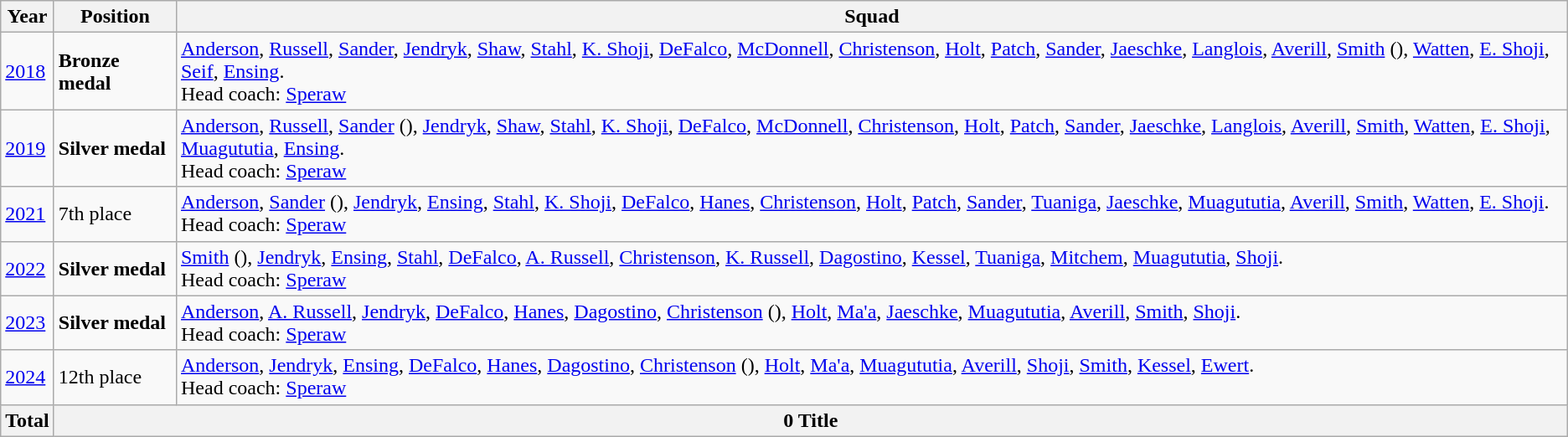<table class="wikitable" style="text-align: center;">
<tr>
<th>Year</th>
<th>Position</th>
<th>Squad</th>
</tr>
<tr style="text-align:left;">
<td><a href='#'>2018</a></td>
<td> <strong>Bronze medal</strong></td>
<td><a href='#'>Anderson</a>, <a href='#'>Russell</a>, <a href='#'>Sander</a>, <a href='#'>Jendryk</a>, <a href='#'>Shaw</a>, <a href='#'>Stahl</a>, <a href='#'>K. Shoji</a>, <a href='#'>DeFalco</a>, <a href='#'>McDonnell</a>, <a href='#'>Christenson</a>, <a href='#'>Holt</a>, <a href='#'>Patch</a>, <a href='#'>Sander</a>, <a href='#'>Jaeschke</a>, <a href='#'>Langlois</a>, <a href='#'>Averill</a>, <a href='#'>Smith</a> (), <a href='#'>Watten</a>, <a href='#'>E. Shoji</a>, <a href='#'>Seif</a>, <a href='#'>Ensing</a>. <br>Head coach: <a href='#'>Speraw</a></td>
</tr>
<tr style="text-align:left;">
<td><a href='#'>2019</a></td>
<td> <strong>Silver medal</strong></td>
<td><a href='#'>Anderson</a>, <a href='#'>Russell</a>, <a href='#'>Sander</a> (), <a href='#'>Jendryk</a>, <a href='#'>Shaw</a>, <a href='#'>Stahl</a>, <a href='#'>K. Shoji</a>, <a href='#'>DeFalco</a>, <a href='#'>McDonnell</a>, <a href='#'>Christenson</a>, <a href='#'>Holt</a>, <a href='#'>Patch</a>, <a href='#'>Sander</a>, <a href='#'>Jaeschke</a>, <a href='#'>Langlois</a>, <a href='#'>Averill</a>, <a href='#'>Smith</a>, <a href='#'>Watten</a>, <a href='#'>E. Shoji</a>, <a href='#'>Muagututia</a>, <a href='#'>Ensing</a>. <br>Head coach: <a href='#'>Speraw</a></td>
</tr>
<tr style="text-align:left;">
<td><a href='#'>2021</a></td>
<td>7th place</td>
<td><a href='#'>Anderson</a>, <a href='#'>Sander</a> (), <a href='#'>Jendryk</a>, <a href='#'>Ensing</a>, <a href='#'>Stahl</a>, <a href='#'>K. Shoji</a>, <a href='#'>DeFalco</a>, <a href='#'>Hanes</a>, <a href='#'>Christenson</a>, <a href='#'>Holt</a>, <a href='#'>Patch</a>, <a href='#'>Sander</a>, <a href='#'>Tuaniga</a>, <a href='#'>Jaeschke</a>, <a href='#'>Muagututia</a>, <a href='#'>Averill</a>, <a href='#'>Smith</a>, <a href='#'>Watten</a>, <a href='#'>E. Shoji</a>. <br>Head coach: <a href='#'>Speraw</a></td>
</tr>
<tr style="text-align:left;">
<td><a href='#'>2022</a></td>
<td> <strong>Silver medal</strong></td>
<td><a href='#'>Smith</a> (), <a href='#'>Jendryk</a>, <a href='#'>Ensing</a>, <a href='#'>Stahl</a>, <a href='#'>DeFalco</a>, <a href='#'>A. Russell</a>, <a href='#'>Christenson</a>, <a href='#'>K. Russell</a>, <a href='#'>Dagostino</a>, <a href='#'>Kessel</a>, <a href='#'>Tuaniga</a>, <a href='#'>Mitchem</a>, <a href='#'>Muagututia</a>, <a href='#'>Shoji</a>. <br>Head coach: <a href='#'>Speraw</a></td>
</tr>
<tr style="text-align:left;">
<td><a href='#'>2023</a></td>
<td> <strong>Silver medal</strong></td>
<td><a href='#'>Anderson</a>, <a href='#'>A. Russell</a>, <a href='#'>Jendryk</a>, <a href='#'>DeFalco</a>, <a href='#'>Hanes</a>, <a href='#'>Dagostino</a>, <a href='#'>Christenson</a> (), <a href='#'>Holt</a>, <a href='#'>Ma'a</a>, <a href='#'>Jaeschke</a>, <a href='#'>Muagututia</a>, <a href='#'>Averill</a>, <a href='#'>Smith</a>, <a href='#'>Shoji</a>. <br>Head coach: <a href='#'>Speraw</a></td>
</tr>
<tr style="text-align:left;">
<td><a href='#'>2024</a></td>
<td>12th place</td>
<td><a href='#'>Anderson</a>, <a href='#'>Jendryk</a>, <a href='#'>Ensing</a>, <a href='#'>DeFalco</a>, <a href='#'>Hanes</a>, <a href='#'>Dagostino</a>, <a href='#'>Christenson</a> (), <a href='#'>Holt</a>, <a href='#'>Ma'a</a>, <a href='#'>Muagututia</a>, <a href='#'>Averill</a>, <a href='#'>Shoji</a>, <a href='#'>Smith</a>, <a href='#'>Kessel</a>, <a href='#'>Ewert</a>.<br>Head coach: <a href='#'>Speraw</a></td>
</tr>
<tr>
<th>Total</th>
<th colspan="2">0 Title</th>
</tr>
</table>
